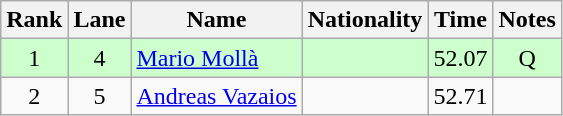<table class="wikitable sortable" style="text-align:center">
<tr>
<th>Rank</th>
<th>Lane</th>
<th>Name</th>
<th>Nationality</th>
<th>Time</th>
<th>Notes</th>
</tr>
<tr bgcolor=ccffcc>
<td>1</td>
<td>4</td>
<td align=left><a href='#'>Mario Mollà</a></td>
<td align=left></td>
<td>52.07</td>
<td>Q</td>
</tr>
<tr>
<td>2</td>
<td>5</td>
<td align=left><a href='#'>Andreas Vazaios</a></td>
<td align=left></td>
<td>52.71</td>
<td></td>
</tr>
</table>
